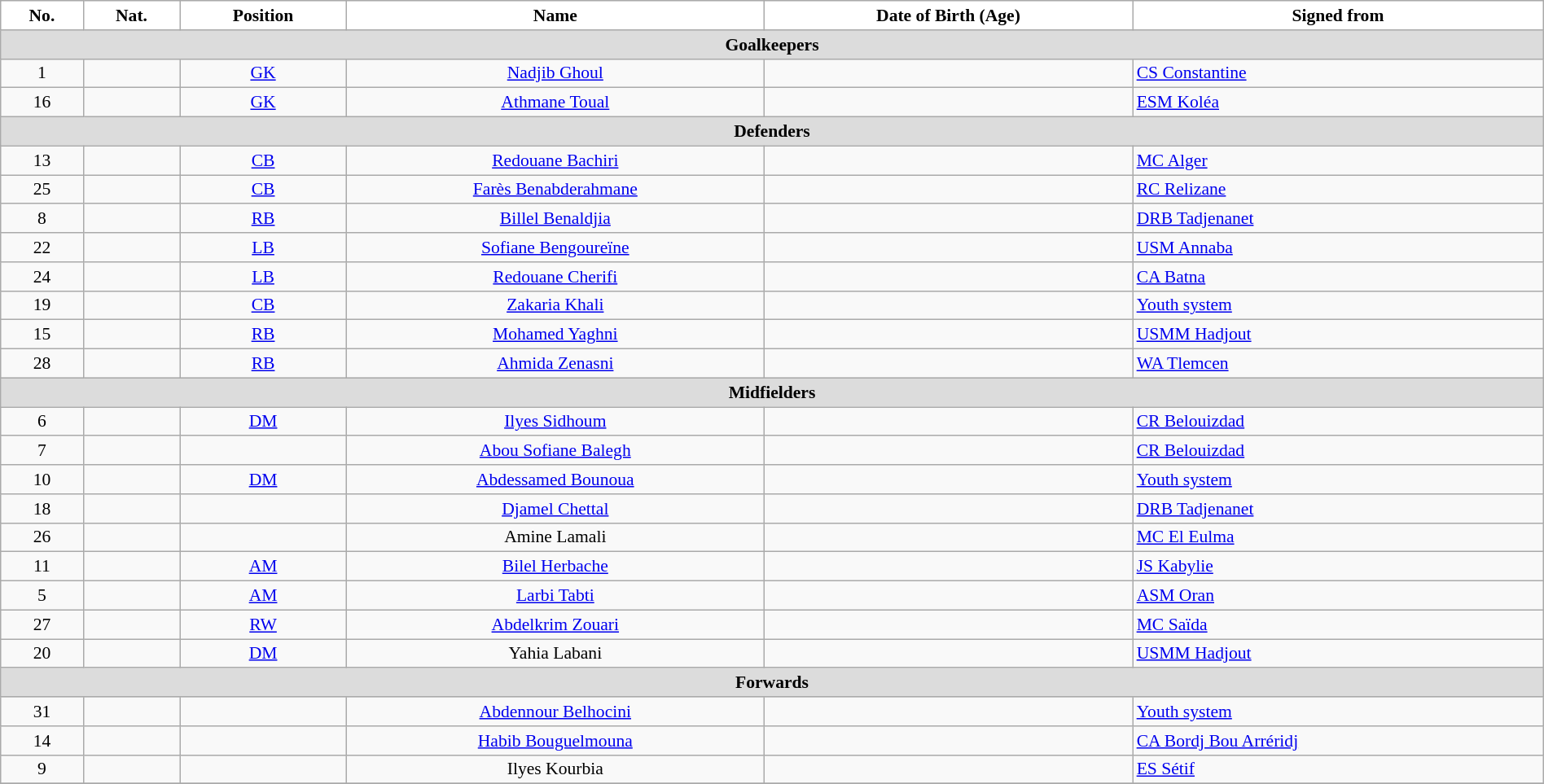<table class="wikitable" style="text-align:center; font-size:90%; width:100%">
<tr>
<th style="background:white; color:black; text-align:center;">No.</th>
<th style="background:white; color:black; text-align:center;">Nat.</th>
<th style="background:white; color:black; text-align:center;">Position</th>
<th style="background:white; color:black; text-align:center;">Name</th>
<th style="background:white; color:black; text-align:center;">Date of Birth (Age)</th>
<th style="background:white; color:black; text-align:center;">Signed from</th>
</tr>
<tr>
<th colspan=10 style="background:#DCDCDC; text-align:center;">Goalkeepers</th>
</tr>
<tr>
<td>1</td>
<td></td>
<td><a href='#'>GK</a></td>
<td><a href='#'>Nadjib Ghoul</a></td>
<td></td>
<td style="text-align:left"> <a href='#'>CS Constantine</a></td>
</tr>
<tr>
<td>16</td>
<td></td>
<td><a href='#'>GK</a></td>
<td><a href='#'>Athmane Toual</a></td>
<td></td>
<td style="text-align:left"> <a href='#'>ESM Koléa</a></td>
</tr>
<tr>
<th colspan=10 style="background:#DCDCDC; text-align:center;">Defenders</th>
</tr>
<tr>
<td>13</td>
<td></td>
<td><a href='#'>CB</a></td>
<td><a href='#'>Redouane Bachiri</a></td>
<td></td>
<td style="text-align:left"> <a href='#'>MC Alger</a></td>
</tr>
<tr>
<td>25</td>
<td></td>
<td><a href='#'>CB</a></td>
<td><a href='#'>Farès Benabderahmane</a></td>
<td></td>
<td style="text-align:left"> <a href='#'>RC Relizane</a></td>
</tr>
<tr>
<td>8</td>
<td></td>
<td><a href='#'>RB</a></td>
<td><a href='#'>Billel Benaldjia</a></td>
<td></td>
<td style="text-align:left"> <a href='#'>DRB Tadjenanet</a></td>
</tr>
<tr>
<td>22</td>
<td></td>
<td><a href='#'>LB</a></td>
<td><a href='#'>Sofiane Bengoureïne</a></td>
<td></td>
<td style="text-align:left"> <a href='#'>USM Annaba</a></td>
</tr>
<tr>
<td>24</td>
<td></td>
<td><a href='#'>LB</a></td>
<td><a href='#'>Redouane Cherifi</a></td>
<td></td>
<td style="text-align:left"> <a href='#'>CA Batna</a></td>
</tr>
<tr>
<td>19</td>
<td></td>
<td><a href='#'>CB</a></td>
<td><a href='#'>Zakaria Khali</a></td>
<td></td>
<td style="text-align:left"> <a href='#'>Youth system</a></td>
</tr>
<tr>
<td>15</td>
<td></td>
<td><a href='#'>RB</a></td>
<td><a href='#'>Mohamed Yaghni</a></td>
<td></td>
<td style="text-align:left"> <a href='#'>USMM Hadjout</a></td>
</tr>
<tr>
<td>28</td>
<td></td>
<td><a href='#'>RB</a></td>
<td><a href='#'>Ahmida Zenasni</a></td>
<td></td>
<td style="text-align:left"> <a href='#'>WA Tlemcen</a></td>
</tr>
<tr>
<th colspan=10 style="background:#DCDCDC; text-align:center;">Midfielders</th>
</tr>
<tr>
<td>6</td>
<td></td>
<td><a href='#'>DM</a></td>
<td><a href='#'>Ilyes Sidhoum</a></td>
<td></td>
<td style="text-align:left"> <a href='#'>CR Belouizdad</a></td>
</tr>
<tr>
<td>7</td>
<td></td>
<td></td>
<td><a href='#'>Abou Sofiane Balegh</a></td>
<td></td>
<td style="text-align:left"> <a href='#'>CR Belouizdad</a></td>
</tr>
<tr>
<td>10</td>
<td></td>
<td><a href='#'>DM</a></td>
<td><a href='#'>Abdessamed Bounoua</a></td>
<td></td>
<td style="text-align:left"> <a href='#'>Youth system</a></td>
</tr>
<tr>
<td>18</td>
<td></td>
<td></td>
<td><a href='#'>Djamel Chettal</a></td>
<td></td>
<td style="text-align:left"> <a href='#'>DRB Tadjenanet</a></td>
</tr>
<tr>
<td>26</td>
<td></td>
<td></td>
<td>Amine Lamali</td>
<td></td>
<td style="text-align:left"> <a href='#'>MC El Eulma</a></td>
</tr>
<tr>
<td>11</td>
<td></td>
<td><a href='#'>AM</a></td>
<td><a href='#'>Bilel Herbache</a></td>
<td></td>
<td style="text-align:left"> <a href='#'>JS Kabylie</a></td>
</tr>
<tr>
<td>5</td>
<td></td>
<td><a href='#'>AM</a></td>
<td><a href='#'>Larbi Tabti</a></td>
<td></td>
<td style="text-align:left"> <a href='#'>ASM Oran</a></td>
</tr>
<tr>
<td>27</td>
<td></td>
<td><a href='#'>RW</a></td>
<td><a href='#'>Abdelkrim Zouari</a></td>
<td></td>
<td style="text-align:left"> <a href='#'>MC Saïda</a></td>
</tr>
<tr>
<td>20</td>
<td></td>
<td><a href='#'>DM</a></td>
<td>Yahia Labani</td>
<td></td>
<td style="text-align:left"> <a href='#'>USMM Hadjout</a></td>
</tr>
<tr>
<th colspan=10 style="background:#DCDCDC; text-align:center;">Forwards</th>
</tr>
<tr>
<td>31</td>
<td></td>
<td></td>
<td><a href='#'>Abdennour Belhocini</a></td>
<td></td>
<td style="text-align:left"> <a href='#'>Youth system</a></td>
</tr>
<tr>
<td>14</td>
<td></td>
<td></td>
<td><a href='#'>Habib Bouguelmouna</a></td>
<td></td>
<td style="text-align:left"> <a href='#'>CA Bordj Bou Arréridj</a></td>
</tr>
<tr>
<td>9</td>
<td></td>
<td></td>
<td>Ilyes Kourbia</td>
<td></td>
<td style="text-align:left"> <a href='#'>ES Sétif</a></td>
</tr>
<tr>
</tr>
</table>
